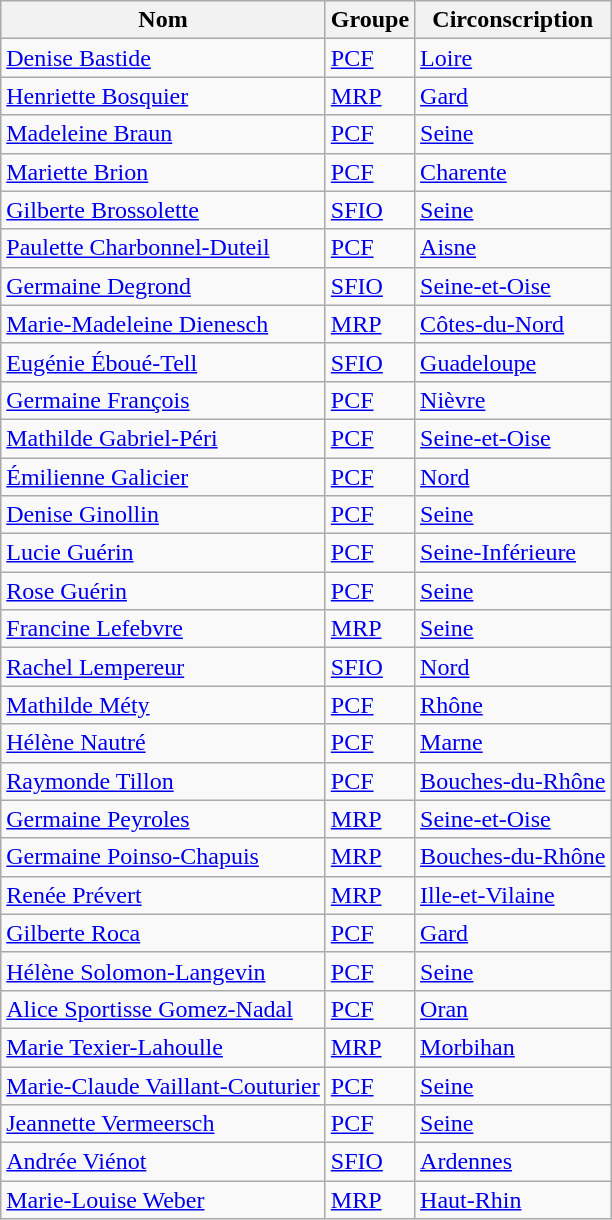<table class="wikitable">
<tr>
<th>Nom</th>
<th>Groupe</th>
<th>Circonscription</th>
</tr>
<tr>
<td><a href='#'>Denise Bastide</a></td>
<td><a href='#'>PCF</a></td>
<td><a href='#'>Loire</a></td>
</tr>
<tr>
<td><a href='#'>Henriette Bosquier</a></td>
<td><a href='#'>MRP</a></td>
<td><a href='#'>Gard</a></td>
</tr>
<tr>
<td><a href='#'>Madeleine Braun</a></td>
<td><a href='#'>PCF</a></td>
<td><a href='#'>Seine</a></td>
</tr>
<tr>
<td><a href='#'>Mariette Brion</a></td>
<td><a href='#'>PCF</a></td>
<td><a href='#'>Charente</a></td>
</tr>
<tr>
<td><a href='#'>Gilberte Brossolette</a></td>
<td><a href='#'>SFIO</a></td>
<td><a href='#'>Seine</a></td>
</tr>
<tr>
<td><a href='#'>Paulette Charbonnel-Duteil</a></td>
<td><a href='#'>PCF</a></td>
<td><a href='#'>Aisne</a></td>
</tr>
<tr>
<td><a href='#'>Germaine Degrond</a></td>
<td><a href='#'>SFIO</a></td>
<td><a href='#'>Seine-et-Oise</a></td>
</tr>
<tr>
<td><a href='#'>Marie-Madeleine Dienesch</a></td>
<td><a href='#'>MRP</a></td>
<td><a href='#'>Côtes-du-Nord</a></td>
</tr>
<tr>
<td><a href='#'>Eugénie Éboué-Tell</a></td>
<td><a href='#'>SFIO</a></td>
<td><a href='#'>Guadeloupe</a></td>
</tr>
<tr>
<td><a href='#'>Germaine François</a></td>
<td><a href='#'>PCF</a></td>
<td><a href='#'>Nièvre</a></td>
</tr>
<tr>
<td><a href='#'>Mathilde Gabriel-Péri</a></td>
<td><a href='#'>PCF</a></td>
<td><a href='#'>Seine-et-Oise</a></td>
</tr>
<tr>
<td><a href='#'>Émilienne Galicier</a></td>
<td><a href='#'>PCF</a></td>
<td><a href='#'>Nord</a></td>
</tr>
<tr>
<td><a href='#'>Denise Ginollin</a></td>
<td><a href='#'>PCF</a></td>
<td><a href='#'>Seine</a></td>
</tr>
<tr>
<td><a href='#'>Lucie Guérin</a></td>
<td><a href='#'>PCF</a></td>
<td><a href='#'>Seine-Inférieure</a></td>
</tr>
<tr>
<td><a href='#'>Rose Guérin</a></td>
<td><a href='#'>PCF</a></td>
<td><a href='#'>Seine</a></td>
</tr>
<tr>
<td><a href='#'>Francine Lefebvre</a></td>
<td><a href='#'>MRP</a></td>
<td><a href='#'>Seine</a></td>
</tr>
<tr>
<td><a href='#'>Rachel Lempereur</a></td>
<td><a href='#'>SFIO</a></td>
<td><a href='#'>Nord</a></td>
</tr>
<tr>
<td><a href='#'>Mathilde Méty</a></td>
<td><a href='#'>PCF</a></td>
<td><a href='#'>Rhône</a></td>
</tr>
<tr>
<td><a href='#'>Hélène Nautré</a></td>
<td><a href='#'>PCF</a></td>
<td><a href='#'>Marne</a></td>
</tr>
<tr>
<td><a href='#'>Raymonde Tillon</a></td>
<td><a href='#'>PCF</a></td>
<td><a href='#'>Bouches-du-Rhône</a></td>
</tr>
<tr>
<td><a href='#'>Germaine Peyroles</a></td>
<td><a href='#'>MRP</a></td>
<td><a href='#'>Seine-et-Oise</a></td>
</tr>
<tr>
<td><a href='#'>Germaine Poinso-Chapuis</a></td>
<td><a href='#'>MRP</a></td>
<td><a href='#'>Bouches-du-Rhône</a></td>
</tr>
<tr>
<td><a href='#'>Renée Prévert</a></td>
<td><a href='#'>MRP</a></td>
<td><a href='#'>Ille-et-Vilaine</a></td>
</tr>
<tr>
<td><a href='#'>Gilberte Roca</a></td>
<td><a href='#'>PCF</a></td>
<td><a href='#'>Gard</a></td>
</tr>
<tr>
<td><a href='#'>Hélène Solomon-Langevin</a></td>
<td><a href='#'>PCF</a></td>
<td><a href='#'>Seine</a></td>
</tr>
<tr>
<td><a href='#'>Alice Sportisse Gomez-Nadal</a></td>
<td><a href='#'>PCF</a></td>
<td><a href='#'>Oran</a></td>
</tr>
<tr>
<td><a href='#'>Marie Texier-Lahoulle</a></td>
<td><a href='#'>MRP</a></td>
<td><a href='#'>Morbihan</a></td>
</tr>
<tr>
<td><a href='#'>Marie-Claude Vaillant-Couturier</a></td>
<td><a href='#'>PCF</a></td>
<td><a href='#'>Seine</a></td>
</tr>
<tr>
<td><a href='#'>Jeannette Vermeersch</a></td>
<td><a href='#'>PCF</a></td>
<td><a href='#'>Seine</a></td>
</tr>
<tr>
<td><a href='#'>Andrée Viénot</a></td>
<td><a href='#'>SFIO</a></td>
<td><a href='#'>Ardennes</a></td>
</tr>
<tr>
<td><a href='#'>Marie-Louise Weber</a></td>
<td><a href='#'>MRP</a></td>
<td><a href='#'>Haut-Rhin</a></td>
</tr>
</table>
